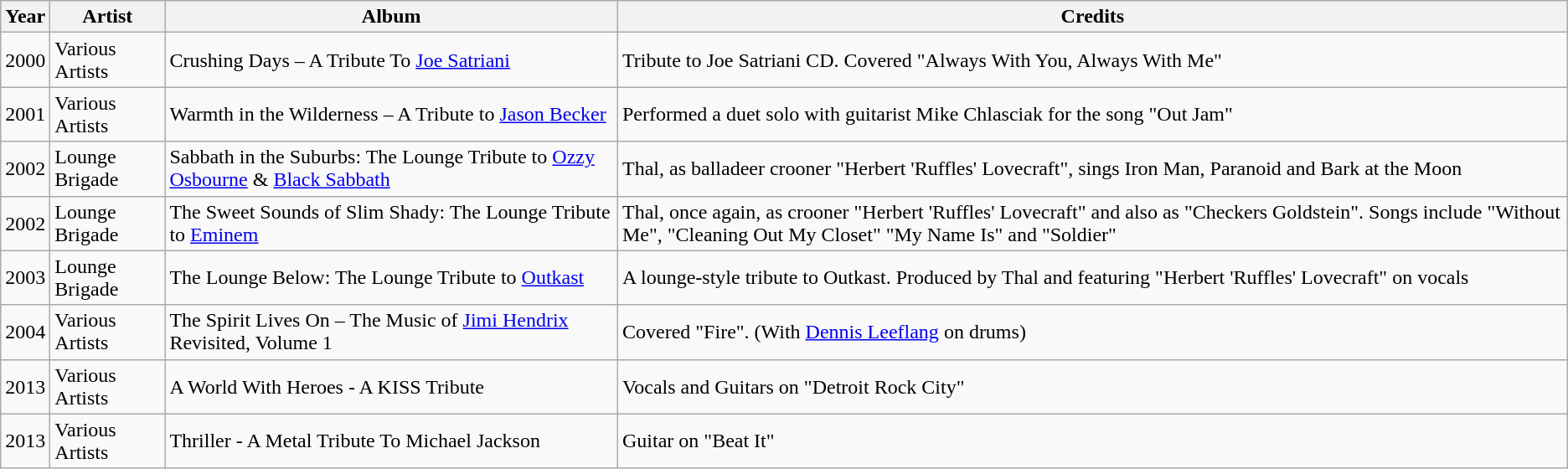<table class="wikitable">
<tr>
<th>Year</th>
<th>Artist</th>
<th>Album</th>
<th>Credits</th>
</tr>
<tr>
<td>2000</td>
<td>Various Artists</td>
<td>Crushing Days – A Tribute To <a href='#'>Joe Satriani</a></td>
<td>Tribute to Joe Satriani CD. Covered "Always With You, Always With Me"</td>
</tr>
<tr>
<td>2001</td>
<td>Various Artists</td>
<td>Warmth in the Wilderness – A Tribute to <a href='#'>Jason Becker</a></td>
<td>Performed a duet solo with guitarist Mike Chlasciak for the song "Out Jam"</td>
</tr>
<tr>
<td>2002</td>
<td>Lounge Brigade</td>
<td>Sabbath in the Suburbs: The Lounge Tribute to <a href='#'>Ozzy Osbourne</a> & <a href='#'>Black Sabbath</a></td>
<td>Thal, as balladeer crooner "Herbert 'Ruffles' Lovecraft", sings Iron Man, Paranoid and Bark at the Moon</td>
</tr>
<tr>
<td>2002</td>
<td>Lounge Brigade</td>
<td>The Sweet Sounds of Slim Shady: The Lounge Tribute to <a href='#'>Eminem</a></td>
<td>Thal, once again, as crooner "Herbert 'Ruffles' Lovecraft" and also as "Checkers Goldstein". Songs include "Without Me", "Cleaning Out My Closet" "My Name Is" and "Soldier"</td>
</tr>
<tr>
<td>2003</td>
<td>Lounge Brigade</td>
<td>The Lounge Below: The Lounge Tribute to <a href='#'>Outkast</a></td>
<td>A lounge-style tribute to Outkast.  Produced by Thal and featuring "Herbert 'Ruffles' Lovecraft" on vocals</td>
</tr>
<tr>
<td>2004</td>
<td>Various Artists</td>
<td>The Spirit Lives On – The Music of <a href='#'>Jimi Hendrix</a> Revisited, Volume 1</td>
<td>Covered "Fire". (With <a href='#'>Dennis Leeflang</a> on drums)</td>
</tr>
<tr>
<td>2013</td>
<td>Various Artists</td>
<td>A World With Heroes - A KISS Tribute</td>
<td>Vocals and Guitars on "Detroit Rock City"</td>
</tr>
<tr>
<td>2013</td>
<td>Various Artists</td>
<td>Thriller - A Metal Tribute To Michael Jackson</td>
<td>Guitar on "Beat It"</td>
</tr>
</table>
